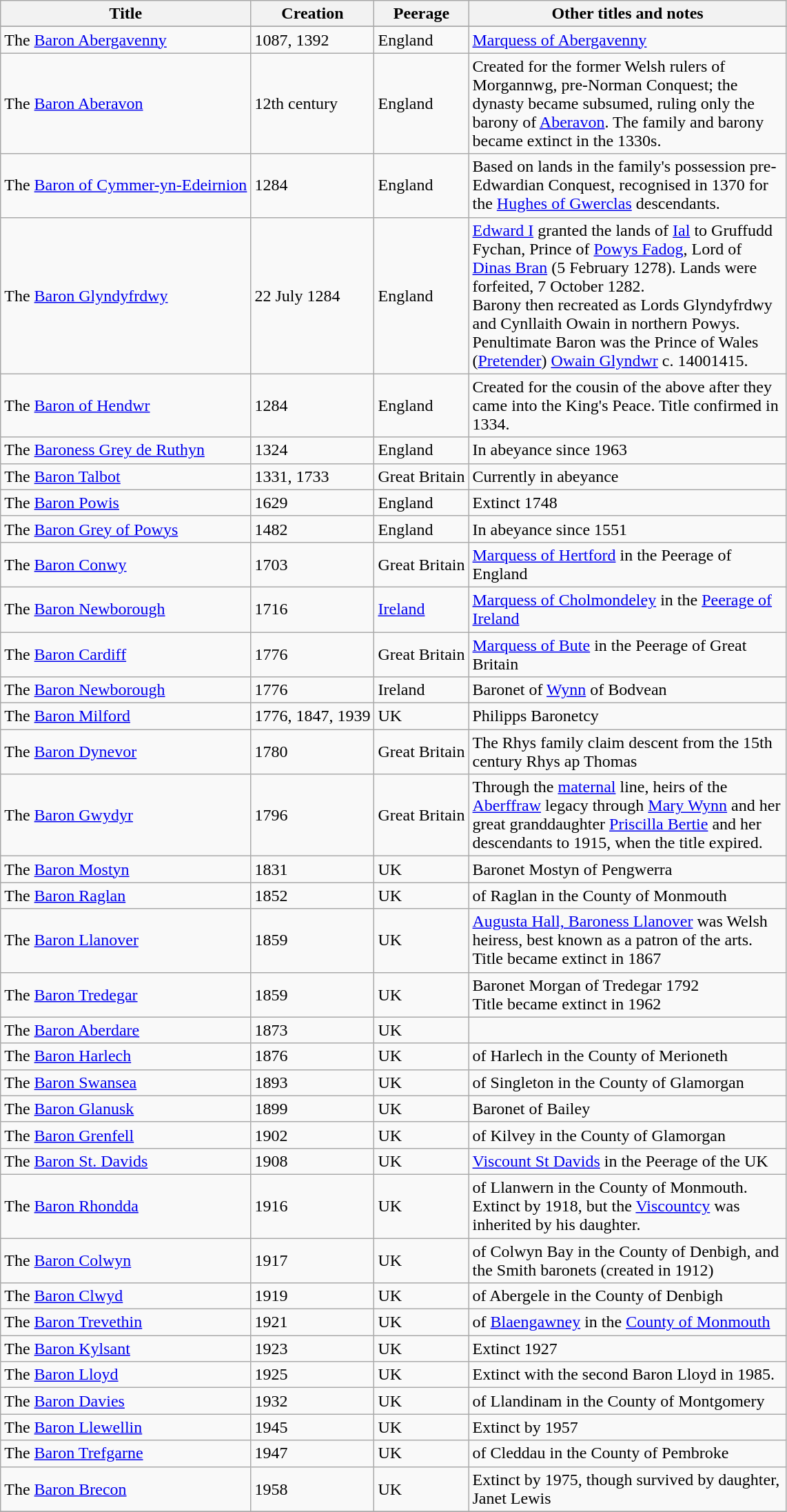<table class="wikitable" style="text-align:left">
<tr>
<th>Title</th>
<th>Creation</th>
<th>Peerage</th>
<th width="300pt">Other titles and notes</th>
</tr>
<tr>
</tr>
<tr>
<td>The <a href='#'>Baron Abergavenny</a></td>
<td>1087, 1392</td>
<td>England</td>
<td><a href='#'>Marquess of Abergavenny</a></td>
</tr>
<tr>
<td>The <a href='#'>Baron Aberavon</a></td>
<td>12th century</td>
<td>England</td>
<td>Created for the former Welsh rulers of Morgannwg, pre-Norman Conquest; the dynasty became subsumed, ruling only the barony of <a href='#'>Aberavon</a>. The family and barony became extinct in the 1330s.</td>
</tr>
<tr>
<td>The <a href='#'>Baron of Cymmer-yn-Edeirnion</a></td>
<td>1284</td>
<td>England</td>
<td>Based on lands in the family's possession pre-Edwardian Conquest, recognised in 1370 for the <a href='#'>Hughes of Gwerclas</a> descendants.</td>
</tr>
<tr>
<td>The <a href='#'>Baron Glyndyfrdwy</a></td>
<td>22 July 1284</td>
<td>England</td>
<td><a href='#'>Edward I</a> granted the lands of <a href='#'>Ial</a> to Gruffudd Fychan, Prince of <a href='#'>Powys Fadog</a>, Lord of <a href='#'>Dinas Bran</a> (5 February 1278). Lands were forfeited, 7 October 1282.<br> Barony then recreated as Lords Glyndyfrdwy and Cynllaith Owain in northern Powys. Penultimate Baron was the Prince of Wales (<a href='#'>Pretender</a>) <a href='#'>Owain Glyndwr</a> c. 14001415.</td>
</tr>
<tr>
<td>The <a href='#'>Baron of Hendwr</a></td>
<td>1284</td>
<td>England</td>
<td>Created for the cousin of the above after they came into the King's Peace. Title confirmed in 1334.</td>
</tr>
<tr>
<td>The <a href='#'>Baroness Grey de Ruthyn</a></td>
<td>1324</td>
<td>England</td>
<td>In abeyance since 1963</td>
</tr>
<tr>
<td>The <a href='#'>Baron Talbot</a></td>
<td>1331, 1733</td>
<td>Great Britain</td>
<td>Currently in abeyance</td>
</tr>
<tr>
<td>The <a href='#'>Baron Powis</a></td>
<td>1629</td>
<td>England</td>
<td>Extinct 1748</td>
</tr>
<tr>
<td>The <a href='#'>Baron Grey of Powys</a></td>
<td>1482</td>
<td>England</td>
<td>In abeyance since 1551</td>
</tr>
<tr>
<td>The <a href='#'>Baron Conwy</a></td>
<td>1703</td>
<td>Great Britain</td>
<td><a href='#'>Marquess of Hertford</a> in the Peerage of England</td>
</tr>
<tr>
<td>The <a href='#'>Baron Newborough</a></td>
<td>1716</td>
<td><a href='#'>Ireland</a></td>
<td><a href='#'>Marquess of Cholmondeley</a> in the <a href='#'>Peerage of Ireland</a></td>
</tr>
<tr>
<td>The <a href='#'>Baron Cardiff</a></td>
<td>1776</td>
<td>Great Britain</td>
<td><a href='#'>Marquess of Bute</a> in the Peerage of Great Britain</td>
</tr>
<tr>
<td>The <a href='#'>Baron Newborough</a></td>
<td>1776</td>
<td>Ireland</td>
<td>Baronet of <a href='#'>Wynn</a> of Bodvean</td>
</tr>
<tr>
<td>The <a href='#'>Baron Milford</a></td>
<td>1776, 1847, 1939</td>
<td>UK</td>
<td>Philipps Baronetcy</td>
</tr>
<tr>
<td>The <a href='#'>Baron Dynevor</a></td>
<td>1780</td>
<td>Great Britain</td>
<td>The Rhys family claim descent from the 15th century Rhys ap Thomas</td>
</tr>
<tr>
<td>The <a href='#'>Baron Gwydyr</a></td>
<td>1796</td>
<td>Great Britain</td>
<td>Through the <a href='#'>maternal</a> line, heirs of the <a href='#'>Aberffraw</a> legacy through <a href='#'>Mary Wynn</a> and her great granddaughter <a href='#'>Priscilla Bertie</a> and her descendants to 1915, when the title expired.</td>
</tr>
<tr>
<td>The <a href='#'>Baron Mostyn</a></td>
<td>1831</td>
<td>UK</td>
<td>Baronet Mostyn of Pengwerra</td>
</tr>
<tr>
<td>The <a href='#'>Baron Raglan</a></td>
<td>1852</td>
<td>UK</td>
<td>of Raglan in the County of Monmouth</td>
</tr>
<tr>
<td>The <a href='#'>Baron Llanover</a></td>
<td>1859</td>
<td>UK</td>
<td><a href='#'>Augusta Hall, Baroness Llanover</a> was Welsh heiress, best known as a patron of the arts. Title became extinct in 1867</td>
</tr>
<tr>
<td>The <a href='#'>Baron Tredegar</a></td>
<td>1859</td>
<td>UK</td>
<td>Baronet Morgan of Tredegar 1792<br>Title became extinct in 1962</td>
</tr>
<tr>
<td>The <a href='#'>Baron Aberdare</a></td>
<td>1873</td>
<td>UK</td>
</tr>
<tr>
<td>The <a href='#'>Baron Harlech</a></td>
<td>1876</td>
<td>UK</td>
<td>of Harlech in the County of Merioneth</td>
</tr>
<tr>
<td>The <a href='#'>Baron Swansea</a></td>
<td>1893</td>
<td>UK</td>
<td>of Singleton in the County of Glamorgan</td>
</tr>
<tr>
<td>The <a href='#'>Baron Glanusk</a></td>
<td>1899</td>
<td>UK</td>
<td>Baronet of Bailey</td>
</tr>
<tr>
<td>The <a href='#'>Baron Grenfell</a></td>
<td>1902</td>
<td>UK</td>
<td>of Kilvey in the County of Glamorgan</td>
</tr>
<tr>
<td>The <a href='#'>Baron St. Davids</a></td>
<td>1908</td>
<td>UK</td>
<td><a href='#'>Viscount St Davids</a> in the Peerage of the UK</td>
</tr>
<tr>
<td>The <a href='#'>Baron Rhondda</a></td>
<td>1916</td>
<td>UK</td>
<td>of Llanwern in the County of Monmouth. Extinct by 1918, but the <a href='#'>Viscountcy</a> was inherited by his daughter.</td>
</tr>
<tr>
<td>The <a href='#'>Baron Colwyn</a></td>
<td>1917</td>
<td>UK</td>
<td>of Colwyn Bay in the County of Denbigh, and the Smith baronets (created in 1912)</td>
</tr>
<tr>
<td>The <a href='#'>Baron Clwyd</a></td>
<td>1919</td>
<td>UK</td>
<td>of Abergele in the County of Denbigh</td>
</tr>
<tr>
<td>The <a href='#'>Baron Trevethin</a></td>
<td>1921</td>
<td>UK</td>
<td>of <a href='#'>Blaengawney</a> in the <a href='#'>County of Monmouth</a></td>
</tr>
<tr>
<td>The <a href='#'>Baron Kylsant</a></td>
<td>1923</td>
<td>UK</td>
<td>Extinct 1927</td>
</tr>
<tr>
<td>The <a href='#'>Baron Lloyd</a></td>
<td>1925</td>
<td>UK</td>
<td>Extinct with the second Baron Lloyd in 1985.</td>
</tr>
<tr>
<td>The <a href='#'>Baron Davies</a></td>
<td>1932</td>
<td>UK</td>
<td>of Llandinam in the County of Montgomery</td>
</tr>
<tr>
<td>The <a href='#'>Baron Llewellin</a></td>
<td>1945</td>
<td>UK</td>
<td>Extinct by 1957</td>
</tr>
<tr>
<td>The <a href='#'>Baron Trefgarne</a></td>
<td>1947</td>
<td>UK</td>
<td>of Cleddau in the County of Pembroke</td>
</tr>
<tr>
<td>The <a href='#'>Baron Brecon</a></td>
<td>1958</td>
<td>UK</td>
<td>Extinct by 1975, though survived by daughter, Janet Lewis</td>
</tr>
<tr>
</tr>
</table>
